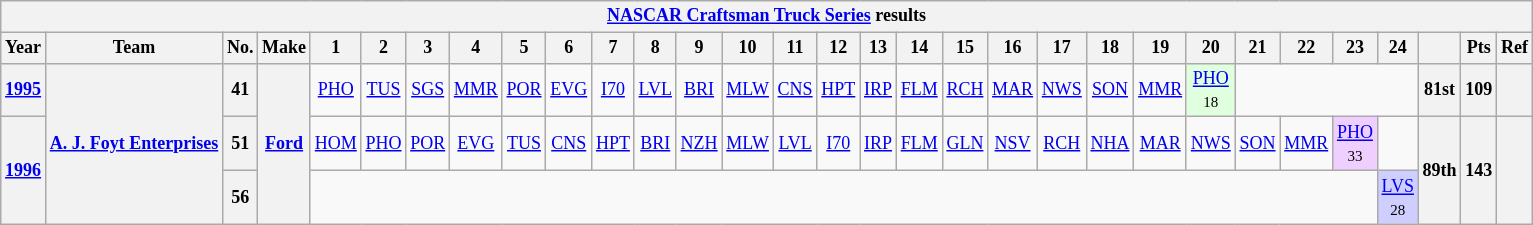<table class="wikitable" style="text-align:center; font-size:75%">
<tr>
<th colspan=45><a href='#'>NASCAR Craftsman Truck Series</a> results</th>
</tr>
<tr>
<th>Year</th>
<th>Team</th>
<th>No.</th>
<th>Make</th>
<th>1</th>
<th>2</th>
<th>3</th>
<th>4</th>
<th>5</th>
<th>6</th>
<th>7</th>
<th>8</th>
<th>9</th>
<th>10</th>
<th>11</th>
<th>12</th>
<th>13</th>
<th>14</th>
<th>15</th>
<th>16</th>
<th>17</th>
<th>18</th>
<th>19</th>
<th>20</th>
<th>21</th>
<th>22</th>
<th>23</th>
<th>24</th>
<th></th>
<th>Pts</th>
<th>Ref</th>
</tr>
<tr>
<th><a href='#'>1995</a></th>
<th rowspan=3><a href='#'>A. J. Foyt Enterprises</a></th>
<th>41</th>
<th rowspan=3><a href='#'>Ford</a></th>
<td><a href='#'>PHO</a></td>
<td><a href='#'>TUS</a></td>
<td><a href='#'>SGS</a></td>
<td><a href='#'>MMR</a></td>
<td><a href='#'>POR</a></td>
<td><a href='#'>EVG</a></td>
<td><a href='#'>I70</a></td>
<td><a href='#'>LVL</a></td>
<td><a href='#'>BRI</a></td>
<td><a href='#'>MLW</a></td>
<td><a href='#'>CNS</a></td>
<td><a href='#'>HPT</a></td>
<td><a href='#'>IRP</a></td>
<td><a href='#'>FLM</a></td>
<td><a href='#'>RCH</a></td>
<td><a href='#'>MAR</a></td>
<td><a href='#'>NWS</a></td>
<td><a href='#'>SON</a></td>
<td><a href='#'>MMR</a></td>
<td style="background:#DFFFDF;"><a href='#'>PHO</a><br><small>18</small></td>
<td colspan=4></td>
<th>81st</th>
<th>109</th>
<th></th>
</tr>
<tr>
<th rowspan=2><a href='#'>1996</a></th>
<th>51</th>
<td><a href='#'>HOM</a></td>
<td><a href='#'>PHO</a></td>
<td><a href='#'>POR</a></td>
<td><a href='#'>EVG</a></td>
<td><a href='#'>TUS</a></td>
<td><a href='#'>CNS</a></td>
<td><a href='#'>HPT</a></td>
<td><a href='#'>BRI</a></td>
<td><a href='#'>NZH</a></td>
<td><a href='#'>MLW</a></td>
<td><a href='#'>LVL</a></td>
<td><a href='#'>I70</a></td>
<td><a href='#'>IRP</a></td>
<td><a href='#'>FLM</a></td>
<td><a href='#'>GLN</a></td>
<td><a href='#'>NSV</a></td>
<td><a href='#'>RCH</a></td>
<td><a href='#'>NHA</a></td>
<td><a href='#'>MAR</a></td>
<td><a href='#'>NWS</a></td>
<td><a href='#'>SON</a></td>
<td><a href='#'>MMR</a></td>
<td style="background:#EFCFFF;"><a href='#'>PHO</a><br><small>33</small></td>
<td></td>
<th rowspan=2>89th</th>
<th rowspan=2>143</th>
<th rowspan=2></th>
</tr>
<tr>
<th>56</th>
<td colspan=23></td>
<td style="background:#CFCFFF;"><a href='#'>LVS</a><br><small>28</small></td>
</tr>
</table>
